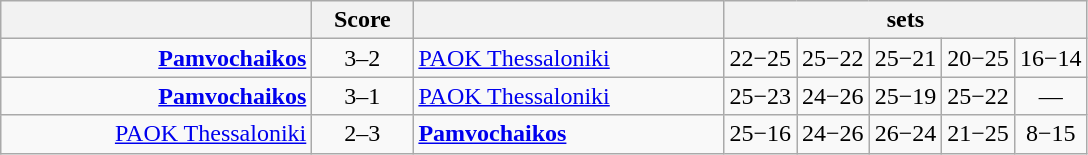<table class="wikitable" style="text-align: center; font-size:100%">
<tr>
<th width="200"></th>
<th width="60">Score</th>
<th width="200"></th>
<th width="60" colspan="5">sets</th>
</tr>
<tr>
<td style="text-align:right"><strong><a href='#'>Pamvochaikos</a></strong></td>
<td>3–2</td>
<td style="text-align:left"><a href='#'>PAOK Thessaloniki</a></td>
<td>22−25</td>
<td>25−22</td>
<td>25−21</td>
<td>20−25</td>
<td>16−14</td>
</tr>
<tr>
<td style="text-align:right"><strong><a href='#'>Pamvochaikos</a></strong></td>
<td>3–1</td>
<td style="text-align:left"><a href='#'>PAOK Thessaloniki</a></td>
<td>25−23</td>
<td>24−26</td>
<td>25−19</td>
<td>25−22</td>
<td>—</td>
</tr>
<tr>
<td style="text-align:right"><a href='#'>PAOK Thessaloniki</a></td>
<td>2–3</td>
<td style="text-align:left"><strong><a href='#'>Pamvochaikos</a></strong></td>
<td>25−16</td>
<td>24−26</td>
<td>26−24</td>
<td>21−25</td>
<td>8−15</td>
</tr>
</table>
